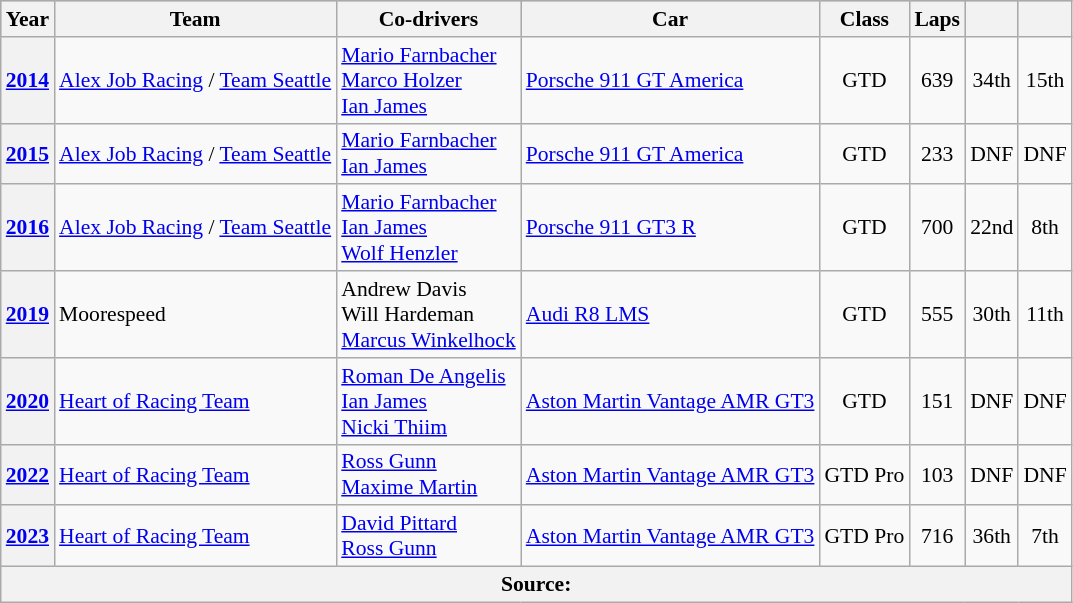<table class="wikitable" style="text-align:center; font-size:90%">
<tr style="background:#ABBBDD;">
<th>Year</th>
<th>Team</th>
<th>Co-drivers</th>
<th>Car</th>
<th>Class</th>
<th>Laps</th>
<th></th>
<th></th>
</tr>
<tr>
<th><a href='#'>2014</a></th>
<td align="left" nowrap> <a href='#'>Alex Job Racing</a> / <a href='#'>Team Seattle</a></td>
<td align="left" nowrap> <a href='#'>Mario Farnbacher</a><br> <a href='#'>Marco Holzer</a><br> <a href='#'>Ian James</a></td>
<td align="left" nowrap><a href='#'>Porsche 911 GT America</a></td>
<td>GTD</td>
<td>639</td>
<td>34th</td>
<td>15th</td>
</tr>
<tr>
<th><a href='#'>2015</a></th>
<td align="left"> <a href='#'>Alex Job Racing</a> / <a href='#'>Team Seattle</a></td>
<td align="left"> <a href='#'>Mario Farnbacher</a><br> <a href='#'>Ian James</a></td>
<td align="left"><a href='#'>Porsche 911 GT America</a></td>
<td>GTD</td>
<td>233</td>
<td>DNF</td>
<td>DNF</td>
</tr>
<tr>
<th><a href='#'>2016</a></th>
<td align="left"> <a href='#'>Alex Job Racing</a> / <a href='#'>Team Seattle</a></td>
<td align="left"> <a href='#'>Mario Farnbacher</a><br> <a href='#'>Ian James</a><br> <a href='#'>Wolf Henzler</a></td>
<td align="left"><a href='#'>Porsche 911 GT3 R</a></td>
<td>GTD</td>
<td>700</td>
<td>22nd</td>
<td>8th</td>
</tr>
<tr>
<th><a href='#'>2019</a></th>
<td align="left"> Moorespeed</td>
<td align="left" nowrap> Andrew Davis<br> Will Hardeman<br> <a href='#'>Marcus Winkelhock</a></td>
<td align="left"><a href='#'>Audi R8 LMS</a></td>
<td>GTD</td>
<td>555</td>
<td>30th</td>
<td>11th</td>
</tr>
<tr>
<th><a href='#'>2020</a></th>
<td align="left"> <a href='#'>Heart of Racing Team</a></td>
<td align="left"> <a href='#'>Roman De Angelis</a><br> <a href='#'>Ian James</a><br> <a href='#'>Nicki Thiim</a></td>
<td align="left" nowrap><a href='#'>Aston Martin Vantage AMR GT3</a></td>
<td>GTD</td>
<td>151</td>
<td>DNF</td>
<td>DNF</td>
</tr>
<tr>
<th><a href='#'>2022</a></th>
<td align="left"> <a href='#'>Heart of Racing Team</a></td>
<td align="left"> <a href='#'>Ross Gunn</a><br> <a href='#'>Maxime Martin</a></td>
<td align="left"><a href='#'>Aston Martin Vantage AMR GT3</a></td>
<td>GTD Pro</td>
<td>103</td>
<td>DNF</td>
<td>DNF</td>
</tr>
<tr>
<th><a href='#'>2023</a></th>
<td align="left"> <a href='#'>Heart of Racing Team</a></td>
<td align="left"> <a href='#'>David Pittard</a><br> <a href='#'>Ross Gunn</a></td>
<td align="left"><a href='#'>Aston Martin Vantage AMR GT3</a></td>
<td>GTD Pro</td>
<td>716</td>
<td>36th</td>
<td>7th</td>
</tr>
<tr>
<th colspan="8">Source:</th>
</tr>
</table>
